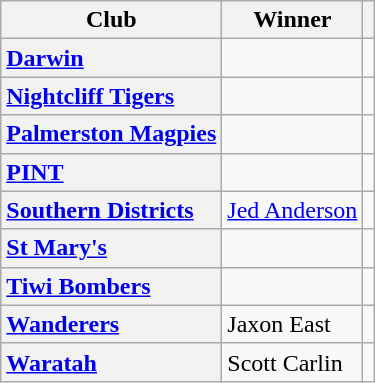<table class="wikitable plainrowheaders">
<tr>
<th>Club</th>
<th>Winner</th>
<th></th>
</tr>
<tr>
<th style="text-align:left"><a href='#'>Darwin</a></th>
<td></td>
<td align="center"></td>
</tr>
<tr>
<th style="text-align:left"><a href='#'>Nightcliff Tigers</a></th>
<td></td>
<td align="center"></td>
</tr>
<tr>
<th style="text-align:left"><a href='#'>Palmerston Magpies</a></th>
<td></td>
<td align="center"></td>
</tr>
<tr>
<th style="text-align:left"><a href='#'>PINT</a></th>
<td></td>
<td align="center"></td>
</tr>
<tr>
<th style="text-align:left"><a href='#'>Southern Districts</a></th>
<td><a href='#'>Jed Anderson</a></td>
<td align="center"></td>
</tr>
<tr>
<th style="text-align:left"><a href='#'>St Mary's</a></th>
<td></td>
<td align="center"></td>
</tr>
<tr>
<th style="text-align:left"><a href='#'>Tiwi Bombers</a></th>
<td></td>
<td align="center"></td>
</tr>
<tr>
<th style="text-align:left"><a href='#'>Wanderers</a></th>
<td>Jaxon East</td>
<td align="center"></td>
</tr>
<tr>
<th style="text-align:left"><a href='#'>Waratah</a></th>
<td>Scott Carlin</td>
<td align="center"></td>
</tr>
</table>
